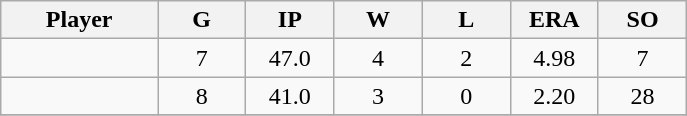<table class="wikitable sortable">
<tr>
<th bgcolor="#DDDDFF" width="16%">Player</th>
<th bgcolor="#DDDDFF" width="9%">G</th>
<th bgcolor="#DDDDFF" width="9%">IP</th>
<th bgcolor="#DDDDFF" width="9%">W</th>
<th bgcolor="#DDDDFF" width="9%">L</th>
<th bgcolor="#DDDDFF" width="9%">ERA</th>
<th bgcolor="#DDDDFF" width="9%">SO</th>
</tr>
<tr align="center">
<td></td>
<td>7</td>
<td>47.0</td>
<td>4</td>
<td>2</td>
<td>4.98</td>
<td>7</td>
</tr>
<tr align="center">
<td></td>
<td>8</td>
<td>41.0</td>
<td>3</td>
<td>0</td>
<td>2.20</td>
<td>28</td>
</tr>
<tr align="center">
</tr>
</table>
